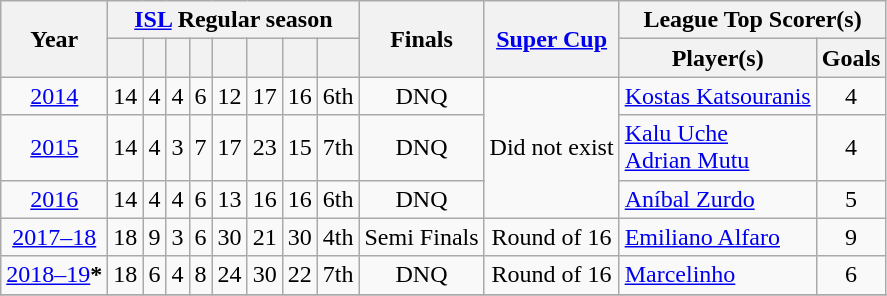<table class="wikitable sortable" style="text-align: center">
<tr>
<th scope="col" rowspan="2">Year</th>
<th colspan=8 class="unsortable"><a href='#'>ISL</a> Regular season</th>
<th scope="col" rowspan=2 class="unsortable">Finals</th>
<th rowspan="2" class="unsortable"><a href='#'>Super Cup</a></th>
<th scope="col" colspan=3 class="unsortable">League Top Scorer(s)</th>
</tr>
<tr>
<th></th>
<th></th>
<th></th>
<th></th>
<th></th>
<th></th>
<th></th>
<th></th>
<th class="unsortable">Player(s)</th>
<th class="unsortable">Goals</th>
</tr>
<tr>
<td><a href='#'>2014</a></td>
<td>14</td>
<td>4</td>
<td>4</td>
<td>6</td>
<td>12</td>
<td>17</td>
<td>16</td>
<td>6th</td>
<td>DNQ</td>
<td rowspan=3>Did not exist</td>
<td align=left> <a href='#'>Kostas Katsouranis</a></td>
<td>4</td>
</tr>
<tr>
<td><a href='#'>2015</a></td>
<td>14</td>
<td>4</td>
<td>3</td>
<td>7</td>
<td>17</td>
<td>23</td>
<td>15</td>
<td>7th</td>
<td>DNQ</td>
<td align=left> <a href='#'>Kalu Uche</a><br> <a href='#'>Adrian Mutu</a></td>
<td>4</td>
</tr>
<tr>
<td><a href='#'>2016</a></td>
<td>14</td>
<td>4</td>
<td>4</td>
<td>6</td>
<td>13</td>
<td>16</td>
<td>16</td>
<td>6th</td>
<td>DNQ</td>
<td align=left> <a href='#'>Aníbal Zurdo</a></td>
<td>5</td>
</tr>
<tr>
<td><a href='#'>2017–18</a></td>
<td>18</td>
<td>9</td>
<td>3</td>
<td>6</td>
<td>30</td>
<td>21</td>
<td>30</td>
<td>4th</td>
<td>Semi Finals</td>
<td>Round of 16</td>
<td align=left> <a href='#'>Emiliano Alfaro</a></td>
<td>9</td>
</tr>
<tr>
<td><a href='#'>2018–19</a><strong>*</strong></td>
<td>18</td>
<td>6</td>
<td>4</td>
<td>8</td>
<td>24</td>
<td>30</td>
<td>22</td>
<td>7th</td>
<td>DNQ</td>
<td>Round of 16</td>
<td align=left> <a href='#'>Marcelinho</a></td>
<td>6</td>
</tr>
<tr>
</tr>
</table>
